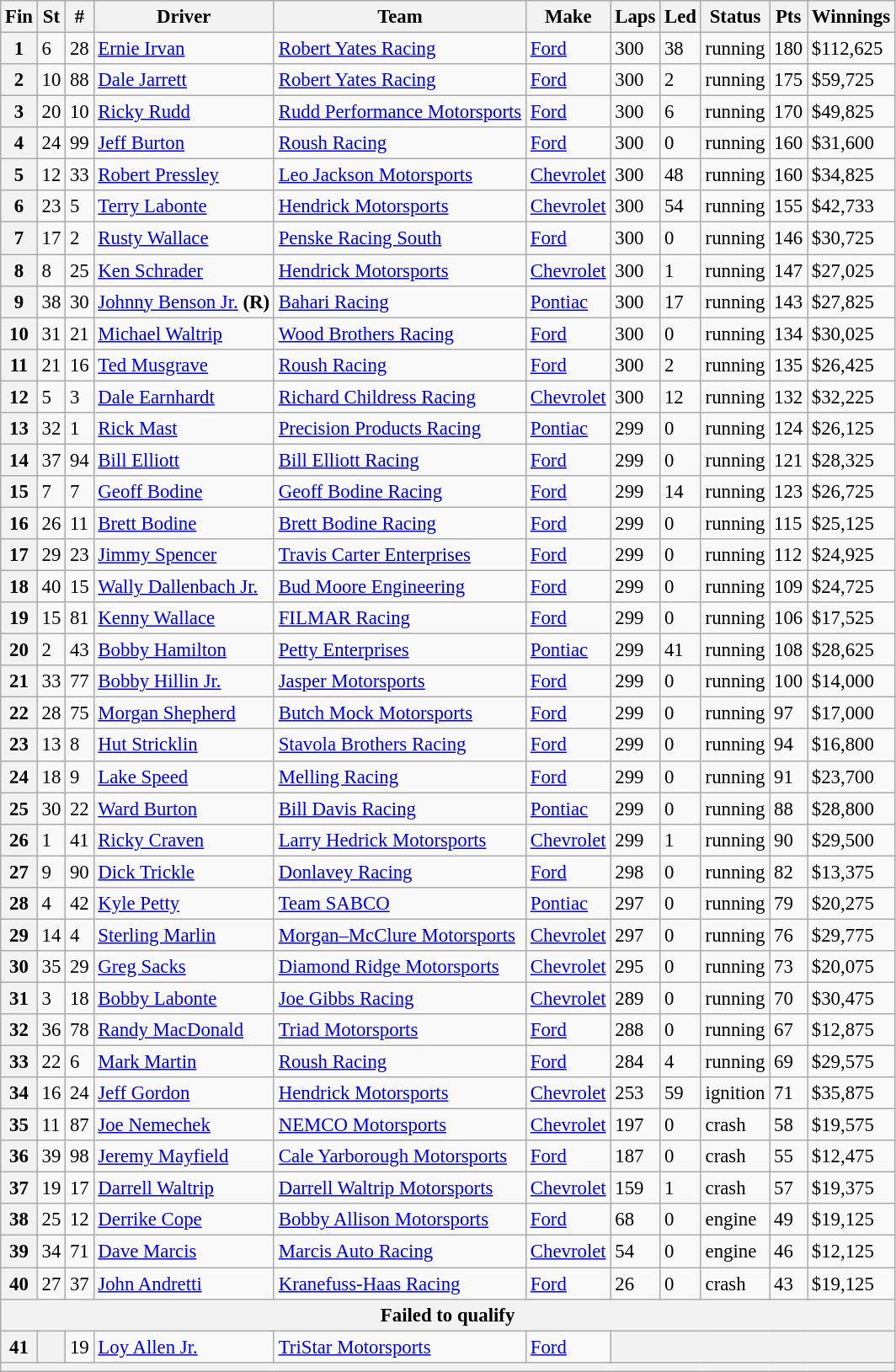<table class="wikitable" style="font-size:95%">
<tr>
<th>Fin</th>
<th>St</th>
<th>#</th>
<th>Driver</th>
<th>Team</th>
<th>Make</th>
<th>Laps</th>
<th>Led</th>
<th>Status</th>
<th>Pts</th>
<th>Winnings</th>
</tr>
<tr>
<th>1</th>
<td>6</td>
<td>28</td>
<td><a href='#'>Ernie Irvan</a></td>
<td><a href='#'>Robert Yates Racing</a></td>
<td><a href='#'>Ford</a></td>
<td>300</td>
<td>38</td>
<td>running</td>
<td>180</td>
<td>$112,625</td>
</tr>
<tr>
<th>2</th>
<td>10</td>
<td>88</td>
<td><a href='#'>Dale Jarrett</a></td>
<td><a href='#'>Robert Yates Racing</a></td>
<td><a href='#'>Ford</a></td>
<td>300</td>
<td>2</td>
<td>running</td>
<td>175</td>
<td>$59,725</td>
</tr>
<tr>
<th>3</th>
<td>20</td>
<td>10</td>
<td><a href='#'>Ricky Rudd</a></td>
<td><a href='#'>Rudd Performance Motorsports</a></td>
<td><a href='#'>Ford</a></td>
<td>300</td>
<td>6</td>
<td>running</td>
<td>170</td>
<td>$49,825</td>
</tr>
<tr>
<th>4</th>
<td>24</td>
<td>99</td>
<td><a href='#'>Jeff Burton</a></td>
<td><a href='#'>Roush Racing</a></td>
<td><a href='#'>Ford</a></td>
<td>300</td>
<td>0</td>
<td>running</td>
<td>160</td>
<td>$31,600</td>
</tr>
<tr>
<th>5</th>
<td>12</td>
<td>33</td>
<td><a href='#'>Robert Pressley</a></td>
<td><a href='#'>Leo Jackson Motorsports</a></td>
<td><a href='#'>Chevrolet</a></td>
<td>300</td>
<td>48</td>
<td>running</td>
<td>160</td>
<td>$34,825</td>
</tr>
<tr>
<th>6</th>
<td>23</td>
<td>5</td>
<td><a href='#'>Terry Labonte</a></td>
<td><a href='#'>Hendrick Motorsports</a></td>
<td><a href='#'>Chevrolet</a></td>
<td>300</td>
<td>54</td>
<td>running</td>
<td>155</td>
<td>$42,733</td>
</tr>
<tr>
<th>7</th>
<td>17</td>
<td>2</td>
<td><a href='#'>Rusty Wallace</a></td>
<td><a href='#'>Penske Racing South</a></td>
<td><a href='#'>Ford</a></td>
<td>300</td>
<td>0</td>
<td>running</td>
<td>146</td>
<td>$30,725</td>
</tr>
<tr>
<th>8</th>
<td>8</td>
<td>25</td>
<td><a href='#'>Ken Schrader</a></td>
<td><a href='#'>Hendrick Motorsports</a></td>
<td><a href='#'>Chevrolet</a></td>
<td>300</td>
<td>1</td>
<td>running</td>
<td>147</td>
<td>$27,025</td>
</tr>
<tr>
<th>9</th>
<td>38</td>
<td>30</td>
<td><a href='#'>Johnny Benson Jr.</a> <strong>(R)</strong></td>
<td><a href='#'>Bahari Racing</a></td>
<td><a href='#'>Pontiac</a></td>
<td>300</td>
<td>17</td>
<td>running</td>
<td>143</td>
<td>$27,825</td>
</tr>
<tr>
<th>10</th>
<td>31</td>
<td>21</td>
<td><a href='#'>Michael Waltrip</a></td>
<td><a href='#'>Wood Brothers Racing</a></td>
<td><a href='#'>Ford</a></td>
<td>300</td>
<td>0</td>
<td>running</td>
<td>134</td>
<td>$30,025</td>
</tr>
<tr>
<th>11</th>
<td>21</td>
<td>16</td>
<td><a href='#'>Ted Musgrave</a></td>
<td><a href='#'>Roush Racing</a></td>
<td><a href='#'>Ford</a></td>
<td>300</td>
<td>2</td>
<td>running</td>
<td>135</td>
<td>$26,425</td>
</tr>
<tr>
<th>12</th>
<td>5</td>
<td>3</td>
<td><a href='#'>Dale Earnhardt</a></td>
<td><a href='#'>Richard Childress Racing</a></td>
<td><a href='#'>Chevrolet</a></td>
<td>300</td>
<td>12</td>
<td>running</td>
<td>132</td>
<td>$32,225</td>
</tr>
<tr>
<th>13</th>
<td>32</td>
<td>1</td>
<td><a href='#'>Rick Mast</a></td>
<td><a href='#'>Precision Products Racing</a></td>
<td><a href='#'>Pontiac</a></td>
<td>299</td>
<td>0</td>
<td>running</td>
<td>124</td>
<td>$26,125</td>
</tr>
<tr>
<th>14</th>
<td>37</td>
<td>94</td>
<td><a href='#'>Bill Elliott</a></td>
<td><a href='#'>Bill Elliott Racing</a></td>
<td><a href='#'>Ford</a></td>
<td>299</td>
<td>0</td>
<td>running</td>
<td>121</td>
<td>$28,325</td>
</tr>
<tr>
<th>15</th>
<td>7</td>
<td>7</td>
<td><a href='#'>Geoff Bodine</a></td>
<td><a href='#'>Geoff Bodine Racing</a></td>
<td><a href='#'>Ford</a></td>
<td>299</td>
<td>14</td>
<td>running</td>
<td>123</td>
<td>$26,725</td>
</tr>
<tr>
<th>16</th>
<td>26</td>
<td>11</td>
<td><a href='#'>Brett Bodine</a></td>
<td><a href='#'>Brett Bodine Racing</a></td>
<td><a href='#'>Ford</a></td>
<td>299</td>
<td>0</td>
<td>running</td>
<td>115</td>
<td>$25,125</td>
</tr>
<tr>
<th>17</th>
<td>29</td>
<td>23</td>
<td><a href='#'>Jimmy Spencer</a></td>
<td><a href='#'>Travis Carter Enterprises</a></td>
<td><a href='#'>Ford</a></td>
<td>299</td>
<td>0</td>
<td>running</td>
<td>112</td>
<td>$24,925</td>
</tr>
<tr>
<th>18</th>
<td>40</td>
<td>15</td>
<td><a href='#'>Wally Dallenbach Jr.</a></td>
<td><a href='#'>Bud Moore Engineering</a></td>
<td><a href='#'>Ford</a></td>
<td>299</td>
<td>0</td>
<td>running</td>
<td>109</td>
<td>$24,725</td>
</tr>
<tr>
<th>19</th>
<td>15</td>
<td>81</td>
<td><a href='#'>Kenny Wallace</a></td>
<td><a href='#'>FILMAR Racing</a></td>
<td><a href='#'>Ford</a></td>
<td>299</td>
<td>0</td>
<td>running</td>
<td>106</td>
<td>$17,525</td>
</tr>
<tr>
<th>20</th>
<td>2</td>
<td>43</td>
<td><a href='#'>Bobby Hamilton</a></td>
<td><a href='#'>Petty Enterprises</a></td>
<td><a href='#'>Pontiac</a></td>
<td>299</td>
<td>41</td>
<td>running</td>
<td>108</td>
<td>$28,625</td>
</tr>
<tr>
<th>21</th>
<td>33</td>
<td>77</td>
<td><a href='#'>Bobby Hillin Jr.</a></td>
<td><a href='#'>Jasper Motorsports</a></td>
<td><a href='#'>Ford</a></td>
<td>299</td>
<td>0</td>
<td>running</td>
<td>100</td>
<td>$14,000</td>
</tr>
<tr>
<th>22</th>
<td>28</td>
<td>75</td>
<td><a href='#'>Morgan Shepherd</a></td>
<td><a href='#'>Butch Mock Motorsports</a></td>
<td><a href='#'>Ford</a></td>
<td>299</td>
<td>0</td>
<td>running</td>
<td>97</td>
<td>$17,000</td>
</tr>
<tr>
<th>23</th>
<td>13</td>
<td>8</td>
<td><a href='#'>Hut Stricklin</a></td>
<td><a href='#'>Stavola Brothers Racing</a></td>
<td><a href='#'>Ford</a></td>
<td>299</td>
<td>0</td>
<td>running</td>
<td>94</td>
<td>$16,800</td>
</tr>
<tr>
<th>24</th>
<td>18</td>
<td>9</td>
<td><a href='#'>Lake Speed</a></td>
<td><a href='#'>Melling Racing</a></td>
<td><a href='#'>Ford</a></td>
<td>299</td>
<td>0</td>
<td>running</td>
<td>91</td>
<td>$23,700</td>
</tr>
<tr>
<th>25</th>
<td>30</td>
<td>22</td>
<td><a href='#'>Ward Burton</a></td>
<td><a href='#'>Bill Davis Racing</a></td>
<td><a href='#'>Pontiac</a></td>
<td>299</td>
<td>0</td>
<td>running</td>
<td>88</td>
<td>$28,800</td>
</tr>
<tr>
<th>26</th>
<td>1</td>
<td>41</td>
<td><a href='#'>Ricky Craven</a></td>
<td><a href='#'>Larry Hedrick Motorsports</a></td>
<td><a href='#'>Chevrolet</a></td>
<td>299</td>
<td>1</td>
<td>running</td>
<td>90</td>
<td>$29,500</td>
</tr>
<tr>
<th>27</th>
<td>9</td>
<td>90</td>
<td><a href='#'>Dick Trickle</a></td>
<td><a href='#'>Donlavey Racing</a></td>
<td><a href='#'>Ford</a></td>
<td>298</td>
<td>0</td>
<td>running</td>
<td>82</td>
<td>$13,375</td>
</tr>
<tr>
<th>28</th>
<td>4</td>
<td>42</td>
<td><a href='#'>Kyle Petty</a></td>
<td><a href='#'>Team SABCO</a></td>
<td><a href='#'>Pontiac</a></td>
<td>297</td>
<td>0</td>
<td>running</td>
<td>79</td>
<td>$20,275</td>
</tr>
<tr>
<th>29</th>
<td>14</td>
<td>4</td>
<td><a href='#'>Sterling Marlin</a></td>
<td><a href='#'>Morgan–McClure Motorsports</a></td>
<td><a href='#'>Chevrolet</a></td>
<td>297</td>
<td>0</td>
<td>running</td>
<td>76</td>
<td>$29,775</td>
</tr>
<tr>
<th>30</th>
<td>35</td>
<td>29</td>
<td><a href='#'>Greg Sacks</a></td>
<td><a href='#'>Diamond Ridge Motorsports</a></td>
<td><a href='#'>Chevrolet</a></td>
<td>295</td>
<td>0</td>
<td>running</td>
<td>73</td>
<td>$20,075</td>
</tr>
<tr>
<th>31</th>
<td>3</td>
<td>18</td>
<td><a href='#'>Bobby Labonte</a></td>
<td><a href='#'>Joe Gibbs Racing</a></td>
<td><a href='#'>Chevrolet</a></td>
<td>289</td>
<td>0</td>
<td>running</td>
<td>70</td>
<td>$30,475</td>
</tr>
<tr>
<th>32</th>
<td>36</td>
<td>78</td>
<td><a href='#'>Randy MacDonald</a></td>
<td><a href='#'>Triad Motorsports</a></td>
<td><a href='#'>Ford</a></td>
<td>288</td>
<td>0</td>
<td>running</td>
<td>67</td>
<td>$12,875</td>
</tr>
<tr>
<th>33</th>
<td>22</td>
<td>6</td>
<td><a href='#'>Mark Martin</a></td>
<td><a href='#'>Roush Racing</a></td>
<td><a href='#'>Ford</a></td>
<td>284</td>
<td>4</td>
<td>running</td>
<td>69</td>
<td>$29,575</td>
</tr>
<tr>
<th>34</th>
<td>16</td>
<td>24</td>
<td><a href='#'>Jeff Gordon</a></td>
<td><a href='#'>Hendrick Motorsports</a></td>
<td><a href='#'>Chevrolet</a></td>
<td>253</td>
<td>59</td>
<td>ignition</td>
<td>71</td>
<td>$35,875</td>
</tr>
<tr>
<th>35</th>
<td>11</td>
<td>87</td>
<td><a href='#'>Joe Nemechek</a></td>
<td><a href='#'>NEMCO Motorsports</a></td>
<td><a href='#'>Chevrolet</a></td>
<td>197</td>
<td>0</td>
<td>crash</td>
<td>58</td>
<td>$19,575</td>
</tr>
<tr>
<th>36</th>
<td>39</td>
<td>98</td>
<td><a href='#'>Jeremy Mayfield</a></td>
<td><a href='#'>Cale Yarborough Motorsports</a></td>
<td><a href='#'>Ford</a></td>
<td>187</td>
<td>0</td>
<td>crash</td>
<td>55</td>
<td>$12,475</td>
</tr>
<tr>
<th>37</th>
<td>19</td>
<td>17</td>
<td><a href='#'>Darrell Waltrip</a></td>
<td><a href='#'>Darrell Waltrip Motorsports</a></td>
<td><a href='#'>Chevrolet</a></td>
<td>159</td>
<td>1</td>
<td>crash</td>
<td>57</td>
<td>$19,375</td>
</tr>
<tr>
<th>38</th>
<td>25</td>
<td>12</td>
<td><a href='#'>Derrike Cope</a></td>
<td><a href='#'>Bobby Allison Motorsports</a></td>
<td><a href='#'>Ford</a></td>
<td>68</td>
<td>0</td>
<td>engine</td>
<td>49</td>
<td>$19,125</td>
</tr>
<tr>
<th>39</th>
<td>34</td>
<td>71</td>
<td><a href='#'>Dave Marcis</a></td>
<td><a href='#'>Marcis Auto Racing</a></td>
<td><a href='#'>Chevrolet</a></td>
<td>54</td>
<td>0</td>
<td>engine</td>
<td>46</td>
<td>$12,125</td>
</tr>
<tr>
<th>40</th>
<td>27</td>
<td>37</td>
<td><a href='#'>John Andretti</a></td>
<td><a href='#'>Kranefuss-Haas Racing</a></td>
<td><a href='#'>Ford</a></td>
<td>26</td>
<td>0</td>
<td>crash</td>
<td>43</td>
<td>$19,125</td>
</tr>
<tr>
<th colspan="11">Failed to qualify</th>
</tr>
<tr>
<th>41</th>
<th></th>
<td>19</td>
<td><a href='#'>Loy Allen Jr.</a></td>
<td><a href='#'>TriStar Motorsports</a></td>
<td><a href='#'>Ford</a></td>
<th colspan="5"></th>
</tr>
<tr>
<th colspan="11"></th>
</tr>
</table>
